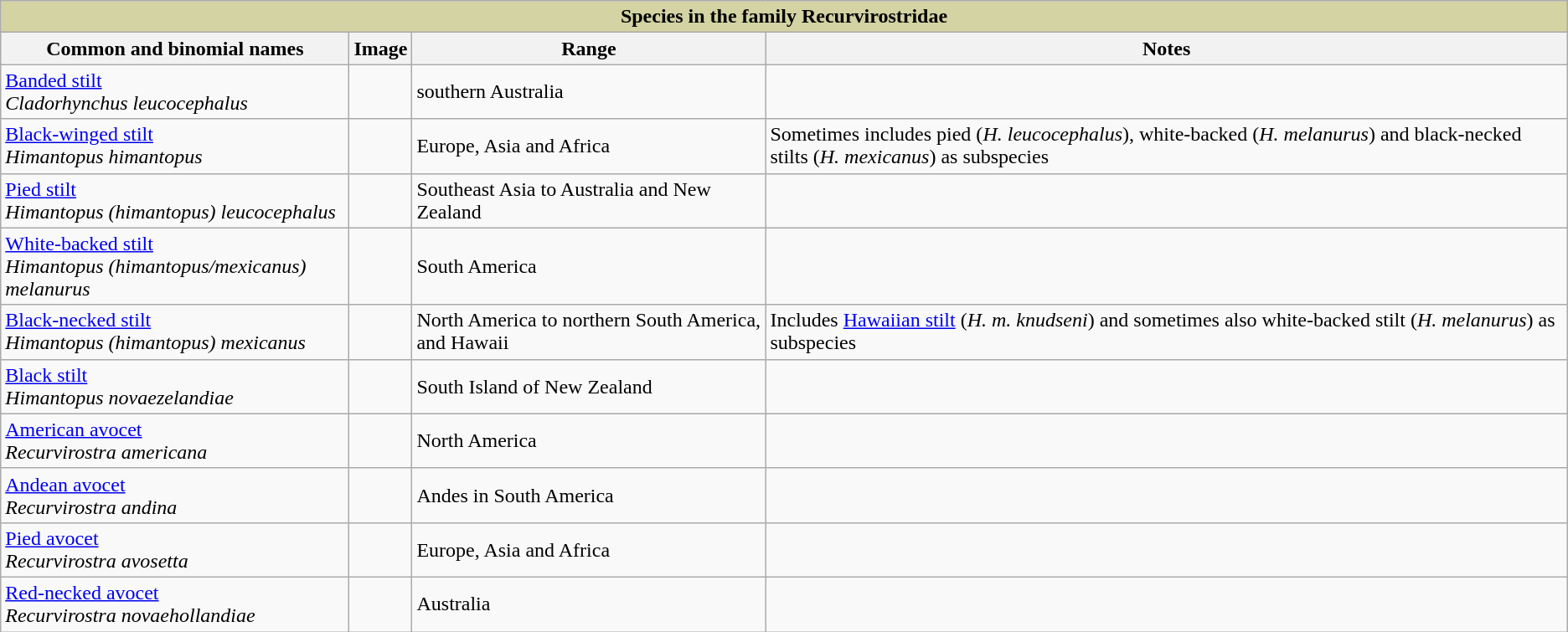<table class="wikitable sortable">
<tr>
<th align="center" style="background-color: #D3D3A4" colspan ="4">Species in the family Recurvirostridae</th>
</tr>
<tr>
<th>Common and binomial names</th>
<th class="unsortable">Image</th>
<th>Range</th>
<th>Notes</th>
</tr>
<tr>
<td><a href='#'>Banded stilt</a><br><em>Cladorhynchus leucocephalus</em></td>
<td></td>
<td>southern Australia</td>
<td></td>
</tr>
<tr>
<td><a href='#'>Black-winged stilt</a><br><em>Himantopus himantopus</em></td>
<td></td>
<td>Europe, Asia and Africa</td>
<td>Sometimes includes pied (<em>H. leucocephalus</em>), white-backed (<em>H. melanurus</em>) and black-necked stilts (<em>H. mexicanus</em>) as subspecies</td>
</tr>
<tr>
<td><a href='#'>Pied stilt</a><br><em>Himantopus (himantopus) leucocephalus</em></td>
<td></td>
<td>Southeast Asia to Australia and New Zealand</td>
<td></td>
</tr>
<tr>
<td><a href='#'>White-backed stilt</a><br><em>Himantopus (himantopus/mexicanus) melanurus</em></td>
<td></td>
<td>South America</td>
<td></td>
</tr>
<tr>
<td><a href='#'>Black-necked stilt</a><br><em>Himantopus (himantopus) mexicanus</em></td>
<td></td>
<td>North America to northern South America, and Hawaii</td>
<td>Includes <a href='#'>Hawaiian stilt</a> (<em>H. m. knudseni</em>) and sometimes also white-backed stilt (<em>H. melanurus</em>) as subspecies</td>
</tr>
<tr>
<td><a href='#'>Black stilt</a><br><em>Himantopus novaezelandiae</em></td>
<td></td>
<td>South Island of New Zealand</td>
<td></td>
</tr>
<tr>
<td><a href='#'>American avocet</a><br><em>Recurvirostra americana</em></td>
<td></td>
<td>North America</td>
<td></td>
</tr>
<tr>
<td><a href='#'>Andean avocet</a><br><em>Recurvirostra andina</em></td>
<td></td>
<td>Andes in South America</td>
<td></td>
</tr>
<tr>
<td><a href='#'>Pied avocet</a><br><em>Recurvirostra avosetta</em></td>
<td></td>
<td>Europe, Asia and Africa</td>
<td></td>
</tr>
<tr>
<td><a href='#'>Red-necked avocet</a><br><em>Recurvirostra novaehollandiae</em></td>
<td></td>
<td>Australia</td>
<td></td>
</tr>
</table>
